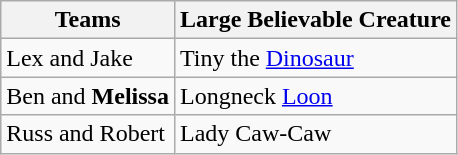<table class="wikitable">
<tr>
<th>Teams</th>
<th>Large Believable Creature</th>
</tr>
<tr>
<td>Lex and Jake</td>
<td>Tiny the <a href='#'>Dinosaur</a></td>
</tr>
<tr>
<td>Ben and <strong>Melissa</strong></td>
<td>Longneck <a href='#'>Loon</a></td>
</tr>
<tr>
<td>Russ and Robert</td>
<td>Lady Caw-Caw</td>
</tr>
</table>
